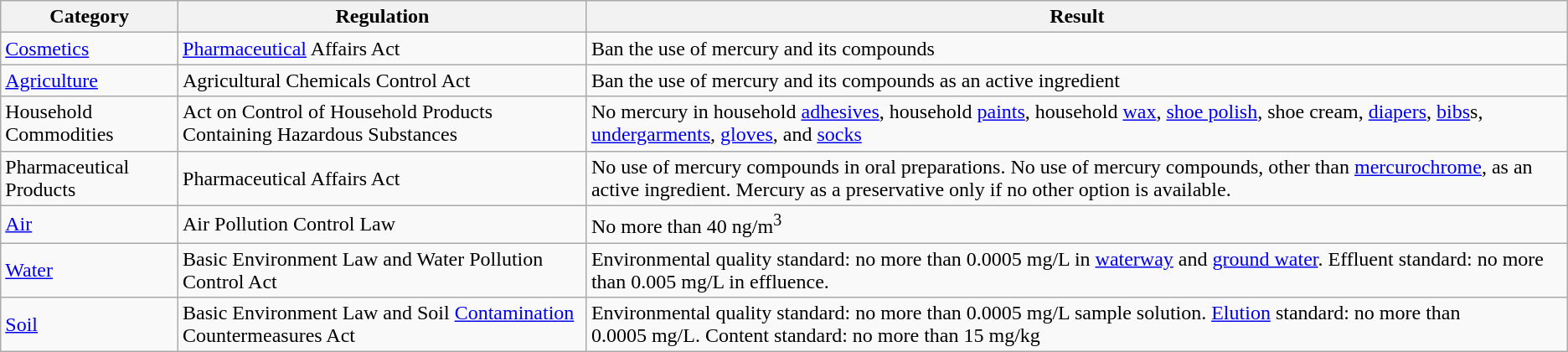<table class =wikitable>
<tr>
<th>Category</th>
<th>Regulation</th>
<th>Result</th>
</tr>
<tr>
<td><a href='#'>Cosmetics</a></td>
<td style=text-align:left><a href='#'>Pharmaceutical</a> Affairs Act</td>
<td style=text-align:left>Ban the use of mercury and its compounds</td>
</tr>
<tr>
<td><a href='#'>Agriculture</a></td>
<td>Agricultural Chemicals Control Act</td>
<td style=text-align:left>Ban the use of mercury and its compounds as an active ingredient</td>
</tr>
<tr>
<td>Household Commodities</td>
<td>Act on Control of Household Products Containing Hazardous Substances</td>
<td>No mercury in household <a href='#'>adhesives</a>, household <a href='#'>paints</a>, household <a href='#'>wax</a>, <a href='#'>shoe polish</a>, shoe cream, <a href='#'>diapers</a>, <a href='#'>bibs</a>s, <a href='#'>undergarments</a>, <a href='#'>gloves</a>, and <a href='#'>socks</a></td>
</tr>
<tr>
<td>Pharmaceutical Products</td>
<td>Pharmaceutical Affairs Act</td>
<td style=text-align:left>No use of mercury compounds in oral preparations. No use of mercury compounds, other than <a href='#'>mercurochrome</a>, as an active ingredient. Mercury as a preservative only if no other option is available.</td>
</tr>
<tr>
<td><a href='#'>Air</a></td>
<td>Air Pollution Control Law</td>
<td style=text-align:left>No more than 40 ng/m<sup>3</sup></td>
</tr>
<tr>
<td><a href='#'>Water</a></td>
<td>Basic Environment Law and Water Pollution Control Act</td>
<td style=text-align:left>Environmental quality standard: no more than 0.0005 mg/L in <a href='#'>waterway</a> and <a href='#'>ground water</a>. Effluent standard: no more than 0.005 mg/L in effluence.</td>
</tr>
<tr>
<td><a href='#'>Soil</a></td>
<td>Basic Environment Law and Soil <a href='#'>Contamination</a> Countermeasures Act</td>
<td style=text-align:left>Environmental quality standard: no more than 0.0005 mg/L sample solution. <a href='#'>Elution</a> standard: no more than 0.0005 mg/L. Content standard: no more than 15 mg/kg</td>
</tr>
</table>
